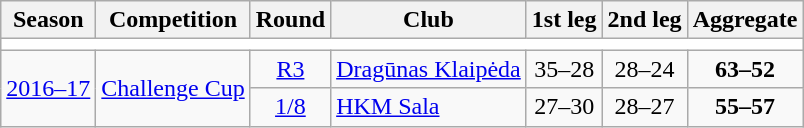<table class="wikitable">
<tr>
<th>Season</th>
<th>Competition</th>
<th>Round</th>
<th>Club</th>
<th>1st leg</th>
<th>2nd leg</th>
<th>Aggregate</th>
</tr>
<tr>
<td colspan="7" bgcolor=white></td>
</tr>
<tr>
<td rowspan="2"><a href='#'>2016–17</a></td>
<td rowspan="2"><a href='#'>Challenge Cup</a></td>
<td style="text-align:center;"><a href='#'>R3</a></td>
<td> <a href='#'>Dragūnas Klaipėda</a></td>
<td style="text-align:center;">35–28</td>
<td style="text-align:center;">28–24</td>
<td style="text-align:center;"><strong>63–52</strong></td>
</tr>
<tr>
<td style="text-align:center;"><a href='#'>1/8</a></td>
<td> <a href='#'>HKM Sala</a></td>
<td style="text-align:center;">27–30</td>
<td style="text-align:center;">28–27</td>
<td style="text-align:center;"><strong>55–57</strong></td>
</tr>
</table>
